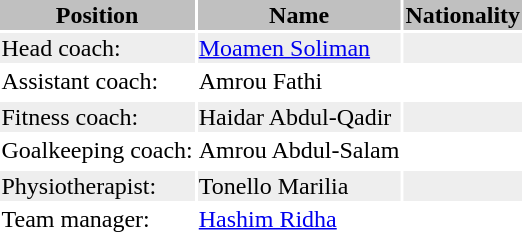<table class="toccolours">
<tr>
<th bgcolor=silver>Position</th>
<th bgcolor=silver>Name</th>
<th bgcolor=silver>Nationality</th>
</tr>
<tr bgcolor=#eeeeee>
<td>Head coach:</td>
<td><a href='#'>Moamen Soliman</a></td>
<td></td>
</tr>
<tr>
<td>Assistant coach:</td>
<td>Amrou Fathi</td>
<td></td>
</tr>
<tr>
</tr>
<tr bgcolor=#eeeeee>
<td>Fitness coach:</td>
<td>Haidar Abdul-Qadir</td>
<td></td>
</tr>
<tr>
<td>Goalkeeping coach:</td>
<td>Amrou Abdul-Salam</td>
<td></td>
</tr>
<tr>
</tr>
<tr bgcolor=#eeeeee>
<td>Physiotherapist:</td>
<td>Tonello Marilia</td>
<td></td>
</tr>
<tr>
<td>Team manager:</td>
<td><a href='#'>Hashim Ridha</a></td>
<td></td>
</tr>
<tr>
</tr>
</table>
